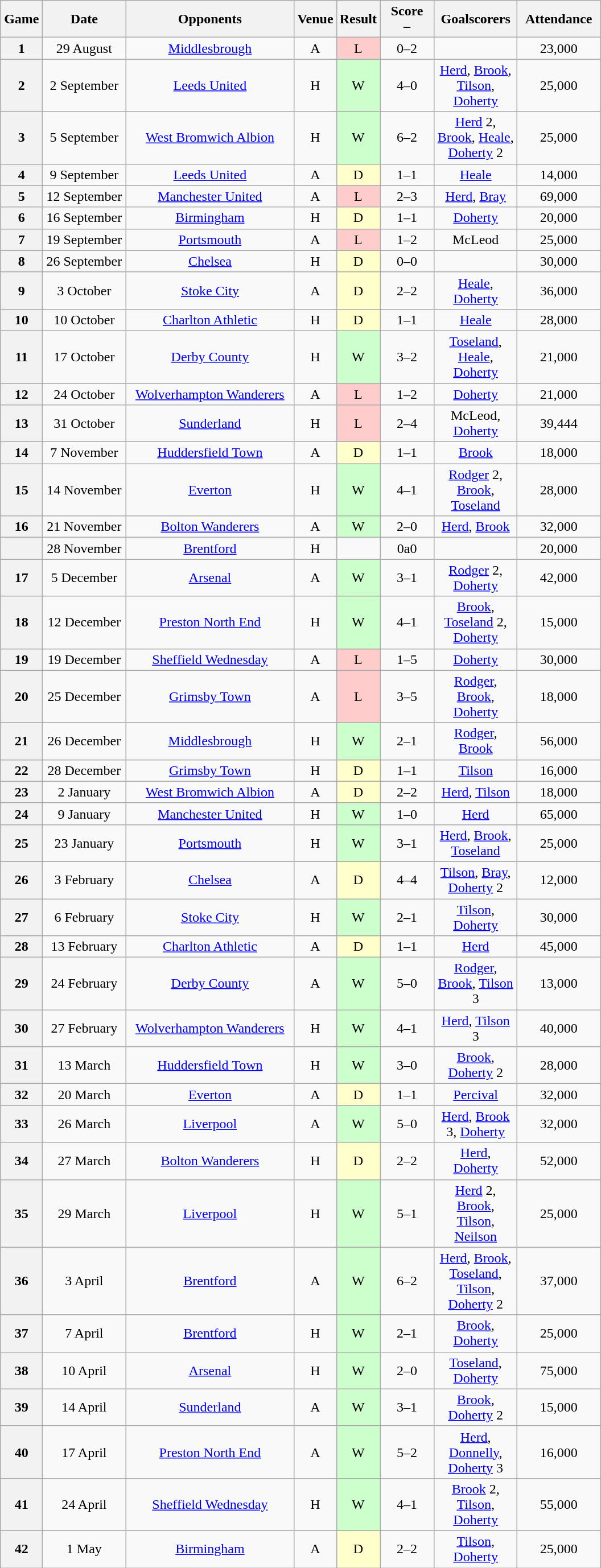<table class="wikitable" style="text-align:center">
<tr>
<th width=42>Game</th>
<th width=90>Date</th>
<th width=190>Opponents</th>
<th width=42>Venue</th>
<th width=42>Result</th>
<th width=56>Score<br>–</th>
<th width=90>Goalscorers</th>
<th width=90>Attendance</th>
</tr>
<tr>
<th>1</th>
<td>29 August</td>
<td><a href='#'>Middlesbrough</a></td>
<td>A</td>
<td style="background-color:#FFCCCC">L</td>
<td>0–2</td>
<td></td>
<td>23,000</td>
</tr>
<tr>
<th>2</th>
<td>2 September</td>
<td><a href='#'>Leeds United</a></td>
<td>H</td>
<td style="background-color:#CCFFCC">W</td>
<td>4–0</td>
<td><a href='#'>Herd</a>, <a href='#'>Brook</a>, <a href='#'>Tilson</a>, <a href='#'>Doherty</a></td>
<td>25,000</td>
</tr>
<tr>
<th>3</th>
<td>5 September</td>
<td><a href='#'>West Bromwich Albion</a></td>
<td>H</td>
<td style="background-color:#CCFFCC">W</td>
<td>6–2</td>
<td><a href='#'>Herd</a> 2, <a href='#'>Brook</a>, <a href='#'>Heale</a>, <a href='#'>Doherty</a> 2</td>
<td>25,000</td>
</tr>
<tr>
<th>4</th>
<td>9 September</td>
<td><a href='#'>Leeds United</a></td>
<td>A</td>
<td style="background-color:#FFFFCC">D</td>
<td>1–1</td>
<td><a href='#'>Heale</a></td>
<td>14,000</td>
</tr>
<tr>
<th>5</th>
<td>12 September</td>
<td><a href='#'>Manchester United</a></td>
<td>A</td>
<td style="background-color:#FFCCCC">L</td>
<td>2–3</td>
<td><a href='#'>Herd</a>, <a href='#'>Bray</a></td>
<td>69,000</td>
</tr>
<tr>
<th>6</th>
<td>16 September</td>
<td><a href='#'>Birmingham</a></td>
<td>H</td>
<td style="background-color:#FFFFCC">D</td>
<td>1–1</td>
<td><a href='#'>Doherty</a></td>
<td>20,000</td>
</tr>
<tr>
<th>7</th>
<td>19 September</td>
<td><a href='#'>Portsmouth</a></td>
<td>A</td>
<td style="background-color:#FFCCCC">L</td>
<td>1–2</td>
<td>McLeod</td>
<td>25,000</td>
</tr>
<tr>
<th>8</th>
<td>26 September</td>
<td><a href='#'>Chelsea</a></td>
<td>H</td>
<td style="background-color:#FFFFCC">D</td>
<td>0–0</td>
<td></td>
<td>30,000</td>
</tr>
<tr>
<th>9</th>
<td>3 October</td>
<td><a href='#'>Stoke City</a></td>
<td>A</td>
<td style="background-color:#FFFFCC">D</td>
<td>2–2</td>
<td><a href='#'>Heale</a>, <a href='#'>Doherty</a></td>
<td>36,000</td>
</tr>
<tr>
<th>10</th>
<td>10 October</td>
<td><a href='#'>Charlton Athletic</a></td>
<td>H</td>
<td style="background-color:#FFFFCC">D</td>
<td>1–1</td>
<td><a href='#'>Heale</a></td>
<td>28,000</td>
</tr>
<tr>
<th>11</th>
<td>17 October</td>
<td><a href='#'>Derby County</a></td>
<td>H</td>
<td style="background-color:#CCFFCC">W</td>
<td>3–2</td>
<td><a href='#'>Toseland</a>, <a href='#'>Heale</a>, <a href='#'>Doherty</a></td>
<td>21,000</td>
</tr>
<tr>
<th>12</th>
<td>24 October</td>
<td><a href='#'>Wolverhampton Wanderers</a></td>
<td>A</td>
<td style="background-color:#FFCCCC">L</td>
<td>1–2</td>
<td><a href='#'>Doherty</a></td>
<td>21,000</td>
</tr>
<tr>
<th>13</th>
<td>31 October</td>
<td><a href='#'>Sunderland</a></td>
<td>H</td>
<td style="background-color:#FFCCCC">L</td>
<td>2–4</td>
<td>McLeod, <a href='#'>Doherty</a></td>
<td>39,444</td>
</tr>
<tr>
<th>14</th>
<td>7 November</td>
<td><a href='#'>Huddersfield Town</a></td>
<td>A</td>
<td style="background-color:#FFFFCC">D</td>
<td>1–1</td>
<td><a href='#'>Brook</a></td>
<td>18,000</td>
</tr>
<tr>
<th>15</th>
<td>14 November</td>
<td><a href='#'>Everton</a></td>
<td>H</td>
<td style="background-color:#CCFFCC">W</td>
<td>4–1</td>
<td><a href='#'>Rodger</a> 2, <a href='#'>Brook</a>, <a href='#'>Toseland</a></td>
<td>28,000</td>
</tr>
<tr>
<th>16</th>
<td>21 November</td>
<td><a href='#'>Bolton Wanderers</a></td>
<td>A</td>
<td style="background-color:#CCFFCC">W</td>
<td>2–0</td>
<td><a href='#'>Herd</a>, <a href='#'>Brook</a></td>
<td>32,000</td>
</tr>
<tr>
<th></th>
<td>28 November</td>
<td><a href='#'>Brentford</a></td>
<td>H</td>
<td></td>
<td>0a0</td>
<td></td>
<td>20,000</td>
</tr>
<tr>
<th>17</th>
<td>5 December</td>
<td><a href='#'>Arsenal</a></td>
<td>A</td>
<td style="background-color:#CCFFCC">W</td>
<td>3–1</td>
<td><a href='#'>Rodger</a> 2, <a href='#'>Doherty</a></td>
<td>42,000</td>
</tr>
<tr>
<th>18</th>
<td>12 December</td>
<td><a href='#'>Preston North End</a></td>
<td>H</td>
<td style="background-color:#CCFFCC">W</td>
<td>4–1</td>
<td><a href='#'>Brook</a>, <a href='#'>Toseland</a> 2, <a href='#'>Doherty</a></td>
<td>15,000</td>
</tr>
<tr>
<th>19</th>
<td>19 December</td>
<td><a href='#'>Sheffield Wednesday</a></td>
<td>A</td>
<td style="background-color:#FFCCCC">L</td>
<td>1–5</td>
<td><a href='#'>Doherty</a></td>
<td>30,000</td>
</tr>
<tr>
<th>20</th>
<td>25 December</td>
<td><a href='#'>Grimsby Town</a></td>
<td>A</td>
<td style="background-color:#FFCCCC">L</td>
<td>3–5</td>
<td><a href='#'>Rodger</a>, <a href='#'>Brook</a>, <a href='#'>Doherty</a></td>
<td>18,000</td>
</tr>
<tr>
<th>21</th>
<td>26 December</td>
<td><a href='#'>Middlesbrough</a></td>
<td>H</td>
<td style="background-color:#CCFFCC">W</td>
<td>2–1</td>
<td><a href='#'>Rodger</a>, <a href='#'>Brook</a></td>
<td>56,000</td>
</tr>
<tr>
<th>22</th>
<td>28 December</td>
<td><a href='#'>Grimsby Town</a></td>
<td>H</td>
<td style="background-color:#FFFFCC">D</td>
<td>1–1</td>
<td><a href='#'>Tilson</a></td>
<td>16,000</td>
</tr>
<tr>
<th>23</th>
<td>2 January</td>
<td><a href='#'>West Bromwich Albion</a></td>
<td>A</td>
<td style="background-color:#FFFFCC">D</td>
<td>2–2</td>
<td><a href='#'>Herd</a>, <a href='#'>Tilson</a></td>
<td>18,000</td>
</tr>
<tr>
<th>24</th>
<td>9 January</td>
<td><a href='#'>Manchester United</a></td>
<td>H</td>
<td style="background-color:#CCFFCC">W</td>
<td>1–0</td>
<td><a href='#'>Herd</a></td>
<td>65,000</td>
</tr>
<tr>
<th>25</th>
<td>23 January</td>
<td><a href='#'>Portsmouth</a></td>
<td>H</td>
<td style="background-color:#CCFFCC">W</td>
<td>3–1</td>
<td><a href='#'>Herd</a>, <a href='#'>Brook</a>, <a href='#'>Toseland</a></td>
<td>25,000</td>
</tr>
<tr>
<th>26</th>
<td>3 February</td>
<td><a href='#'>Chelsea</a></td>
<td>A</td>
<td style="background-color:#FFFFCC">D</td>
<td>4–4</td>
<td><a href='#'>Tilson</a>, <a href='#'>Bray</a>, <a href='#'>Doherty</a> 2</td>
<td>12,000</td>
</tr>
<tr>
<th>27</th>
<td>6 February</td>
<td><a href='#'>Stoke City</a></td>
<td>H</td>
<td style="background-color:#CCFFCC">W</td>
<td>2–1</td>
<td><a href='#'>Tilson</a>, <a href='#'>Doherty</a></td>
<td>30,000</td>
</tr>
<tr>
<th>28</th>
<td>13 February</td>
<td><a href='#'>Charlton Athletic</a></td>
<td>A</td>
<td style="background-color:#FFFFCC">D</td>
<td>1–1</td>
<td><a href='#'>Herd</a></td>
<td>45,000</td>
</tr>
<tr>
<th>29</th>
<td>24 February</td>
<td><a href='#'>Derby County</a></td>
<td>A</td>
<td style="background-color:#CCFFCC">W</td>
<td>5–0</td>
<td><a href='#'>Rodger</a>, <a href='#'>Brook</a>, <a href='#'>Tilson</a> 3</td>
<td>13,000</td>
</tr>
<tr>
<th>30</th>
<td>27 February</td>
<td><a href='#'>Wolverhampton Wanderers</a></td>
<td>H</td>
<td style="background-color:#CCFFCC">W</td>
<td>4–1</td>
<td><a href='#'>Herd</a>, <a href='#'>Tilson</a> 3</td>
<td>40,000</td>
</tr>
<tr>
<th>31</th>
<td>13 March</td>
<td><a href='#'>Huddersfield Town</a></td>
<td>H</td>
<td style="background-color:#CCFFCC">W</td>
<td>3–0</td>
<td><a href='#'>Brook</a>, <a href='#'>Doherty</a> 2</td>
<td>28,000</td>
</tr>
<tr>
<th>32</th>
<td>20 March</td>
<td><a href='#'>Everton</a></td>
<td>A</td>
<td style="background-color:#FFFFCC">D</td>
<td>1–1</td>
<td><a href='#'>Percival</a></td>
<td>32,000</td>
</tr>
<tr>
<th>33</th>
<td>26 March</td>
<td><a href='#'>Liverpool</a></td>
<td>A</td>
<td style="background-color:#CCFFCC">W</td>
<td>5–0</td>
<td><a href='#'>Herd</a>, <a href='#'>Brook</a> 3, <a href='#'>Doherty</a></td>
<td>32,000</td>
</tr>
<tr>
<th>34</th>
<td>27 March</td>
<td><a href='#'>Bolton Wanderers</a></td>
<td>H</td>
<td style="background-color:#FFFFCC">D</td>
<td>2–2</td>
<td><a href='#'>Herd</a>, <a href='#'>Doherty</a></td>
<td>52,000</td>
</tr>
<tr>
<th>35</th>
<td>29 March</td>
<td><a href='#'>Liverpool</a></td>
<td>H</td>
<td style="background-color:#CCFFCC">W</td>
<td>5–1</td>
<td><a href='#'>Herd</a> 2, <a href='#'>Brook</a>, <a href='#'>Tilson</a>, <a href='#'>Neilson</a></td>
<td>25,000</td>
</tr>
<tr>
<th>36</th>
<td>3 April</td>
<td><a href='#'>Brentford</a></td>
<td>A</td>
<td style="background-color:#CCFFCC">W</td>
<td>6–2</td>
<td><a href='#'>Herd</a>, <a href='#'>Brook</a>, <a href='#'>Toseland</a>, <a href='#'>Tilson</a>, <a href='#'>Doherty</a> 2</td>
<td>37,000</td>
</tr>
<tr>
<th>37</th>
<td>7 April</td>
<td><a href='#'>Brentford</a></td>
<td>H</td>
<td style="background-color:#CCFFCC">W</td>
<td>2–1</td>
<td><a href='#'>Brook</a>, <a href='#'>Doherty</a></td>
<td>25,000</td>
</tr>
<tr>
<th>38</th>
<td>10 April</td>
<td><a href='#'>Arsenal</a></td>
<td>H</td>
<td style="background-color:#CCFFCC">W</td>
<td>2–0</td>
<td><a href='#'>Toseland</a>, <a href='#'>Doherty</a></td>
<td>75,000</td>
</tr>
<tr>
<th>39</th>
<td>14 April</td>
<td><a href='#'>Sunderland</a></td>
<td>A</td>
<td style="background-color:#CCFFCC">W</td>
<td>3–1</td>
<td><a href='#'>Brook</a>, <a href='#'>Doherty</a> 2</td>
<td>15,000</td>
</tr>
<tr>
<th>40</th>
<td>17 April</td>
<td><a href='#'>Preston North End</a></td>
<td>A</td>
<td style="background-color:#CCFFCC">W</td>
<td>5–2</td>
<td><a href='#'>Herd</a>, <a href='#'>Donnelly</a>, <a href='#'>Doherty</a> 3</td>
<td>16,000</td>
</tr>
<tr>
<th>41</th>
<td>24 April</td>
<td><a href='#'>Sheffield Wednesday</a></td>
<td>H</td>
<td style="background-color:#CCFFCC">W</td>
<td>4–1</td>
<td><a href='#'>Brook</a> 2, <a href='#'>Tilson</a>, <a href='#'>Doherty</a></td>
<td>55,000</td>
</tr>
<tr>
<th>42</th>
<td>1 May</td>
<td><a href='#'>Birmingham</a></td>
<td>A</td>
<td style="background-color:#FFFFCC">D</td>
<td>2–2</td>
<td><a href='#'>Tilson</a>, <a href='#'>Doherty</a></td>
<td>25,000</td>
</tr>
</table>
